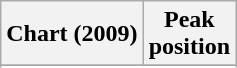<table class="wikitable sortable plainrowheaders">
<tr>
<th>Chart (2009)</th>
<th>Peak<br>position</th>
</tr>
<tr>
</tr>
<tr>
</tr>
<tr>
</tr>
<tr>
</tr>
<tr>
</tr>
<tr>
</tr>
<tr>
</tr>
</table>
